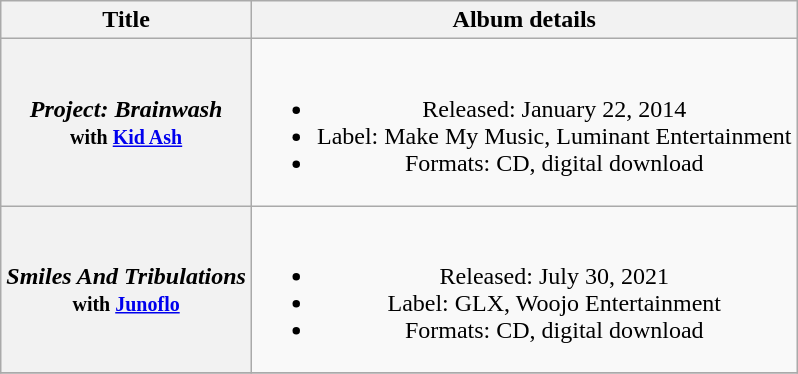<table class="wikitable plainrowheaders" style="text-align:center;">
<tr>
<th scope="col">Title</th>
<th scope="col">Album details</th>
</tr>
<tr>
<th scope="row"><em>Project: Brainwash</em> <br><small>with <a href='#'>Kid Ash</a></small></th>
<td><br><ul><li>Released: January 22, 2014</li><li>Label: Make My Music, Luminant Entertainment</li><li>Formats: CD, digital download</li></ul></td>
</tr>
<tr>
<th scope="row"><em>Smiles And Tribulations</em> <br><small>with <a href='#'>Junoflo</a></small></th>
<td><br><ul><li>Released: July 30, 2021</li><li>Label: GLX, Woojo Entertainment</li><li>Formats: CD, digital download</li></ul></td>
</tr>
<tr>
</tr>
</table>
